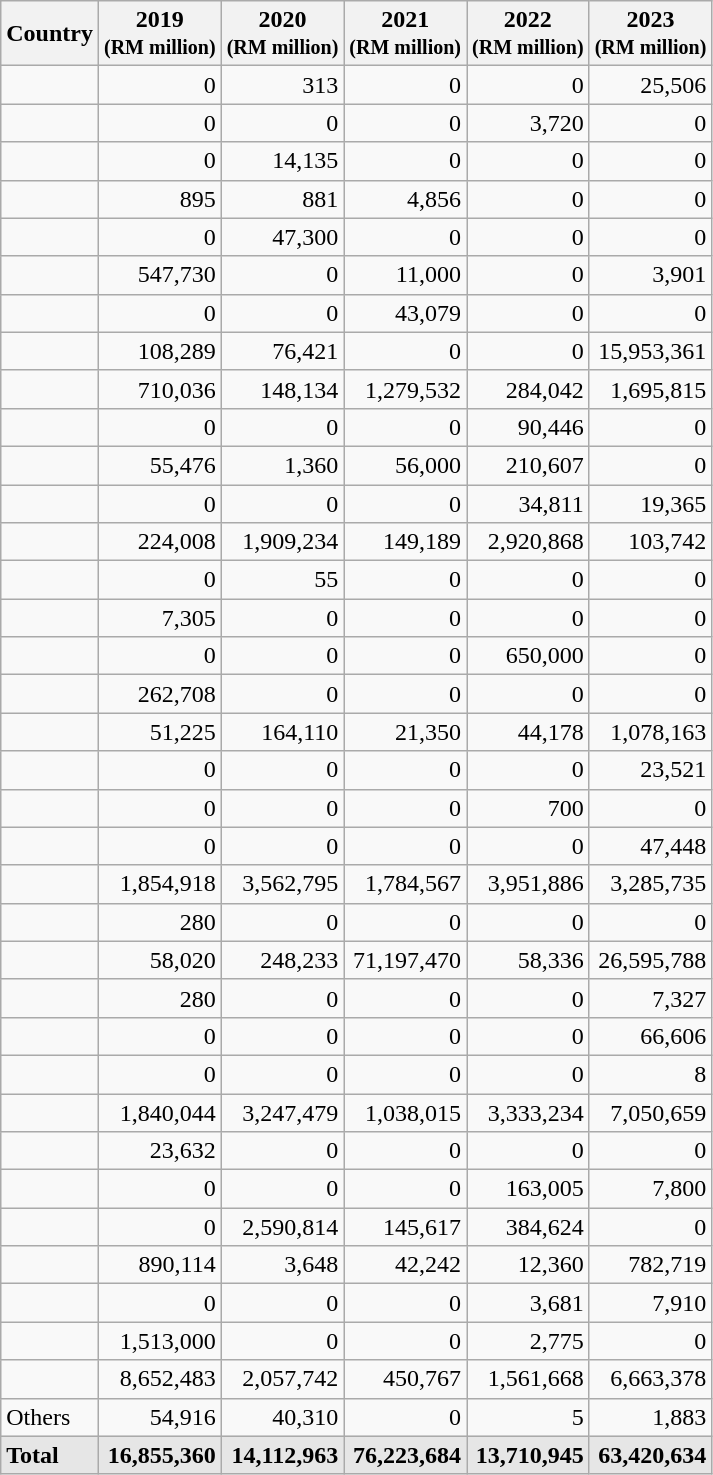<table class="wikitable sortable mw-collapsible">
<tr>
<th>Country</th>
<th>2019<br><small>(RM million)</small></th>
<th>2020<br><small>(RM million)</small></th>
<th>2021<br><small>(RM million)</small></th>
<th>2022<br><small>(RM million)</small></th>
<th>2023<br><small>(RM million)</small></th>
</tr>
<tr>
<td></td>
<td align="right">0</td>
<td align="right">313</td>
<td align="right">0</td>
<td align="right">0</td>
<td align="right">25,506</td>
</tr>
<tr>
<td></td>
<td align="right">0</td>
<td align="right">0</td>
<td align="right">0</td>
<td align="right">3,720</td>
<td align="right">0</td>
</tr>
<tr>
<td></td>
<td align="right">0</td>
<td align="right">14,135</td>
<td align="right">0</td>
<td align="right">0</td>
<td align="right">0</td>
</tr>
<tr>
<td></td>
<td align="right">895</td>
<td align="right">881</td>
<td align="right">4,856</td>
<td align="right">0</td>
<td align="right">0</td>
</tr>
<tr>
<td></td>
<td align="right">0</td>
<td align="right">47,300</td>
<td align="right">0</td>
<td align="right">0</td>
<td align="right">0</td>
</tr>
<tr>
<td></td>
<td align="right">547,730</td>
<td align="right">0</td>
<td align="right">11,000</td>
<td align="right">0</td>
<td align="right">3,901</td>
</tr>
<tr>
<td></td>
<td align="right">0</td>
<td align="right">0</td>
<td align="right">43,079</td>
<td align="right">0</td>
<td align="right">0</td>
</tr>
<tr>
<td></td>
<td align="right">108,289</td>
<td align="right">76,421</td>
<td align="right">0</td>
<td align="right">0</td>
<td align="right">15,953,361</td>
</tr>
<tr>
<td></td>
<td align="right">710,036</td>
<td align="right">148,134</td>
<td align="right">1,279,532</td>
<td align="right">284,042</td>
<td align="right">1,695,815</td>
</tr>
<tr>
<td></td>
<td align="right">0</td>
<td align="right">0</td>
<td align="right">0</td>
<td align="right">90,446</td>
<td align="right">0</td>
</tr>
<tr>
<td></td>
<td align="right">55,476</td>
<td align="right">1,360</td>
<td align="right">56,000</td>
<td align="right">210,607</td>
<td align="right">0</td>
</tr>
<tr>
<td></td>
<td align="right">0</td>
<td align="right">0</td>
<td align="right">0</td>
<td align="right">34,811</td>
<td align="right">19,365</td>
</tr>
<tr>
<td></td>
<td align="right">224,008</td>
<td align="right">1,909,234</td>
<td align="right">149,189</td>
<td align="right">2,920,868</td>
<td align="right">103,742</td>
</tr>
<tr>
<td></td>
<td align="right">0</td>
<td align="right">55</td>
<td align="right">0</td>
<td align="right">0</td>
<td align="right">0</td>
</tr>
<tr>
<td></td>
<td align="right">7,305</td>
<td align="right">0</td>
<td align="right">0</td>
<td align="right">0</td>
<td align="right">0</td>
</tr>
<tr>
<td></td>
<td align="right">0</td>
<td align="right">0</td>
<td align="right">0</td>
<td align="right">650,000</td>
<td align="right">0</td>
</tr>
<tr>
<td></td>
<td align="right">262,708</td>
<td align="right">0</td>
<td align="right">0</td>
<td align="right">0</td>
<td align="right">0</td>
</tr>
<tr>
<td></td>
<td align="right">51,225</td>
<td align="right">164,110</td>
<td align="right">21,350</td>
<td align="right">44,178</td>
<td align="right">1,078,163</td>
</tr>
<tr>
<td></td>
<td align="right">0</td>
<td align="right">0</td>
<td align="right">0</td>
<td align="right">0</td>
<td align="right">23,521</td>
</tr>
<tr>
<td></td>
<td align="right">0</td>
<td align="right">0</td>
<td align="right">0</td>
<td align="right">700</td>
<td align="right">0</td>
</tr>
<tr>
<td></td>
<td align="right">0</td>
<td align="right">0</td>
<td align="right">0</td>
<td align="right">0</td>
<td align="right">47,448</td>
</tr>
<tr>
<td></td>
<td align="right">1,854,918</td>
<td align="right">3,562,795</td>
<td align="right">1,784,567</td>
<td align="right">3,951,886</td>
<td align="right">3,285,735</td>
</tr>
<tr>
<td></td>
<td align="right">280</td>
<td align="right">0</td>
<td align="right">0</td>
<td align="right">0</td>
<td align="right">0</td>
</tr>
<tr>
<td></td>
<td align="right">58,020</td>
<td align="right">248,233</td>
<td align="right">71,197,470</td>
<td align="right">58,336</td>
<td align="right">26,595,788</td>
</tr>
<tr>
<td></td>
<td align="right">280</td>
<td align="right">0</td>
<td align="right">0</td>
<td align="right">0</td>
<td align="right">7,327</td>
</tr>
<tr>
<td></td>
<td align="right">0</td>
<td align="right">0</td>
<td align="right">0</td>
<td align="right">0</td>
<td align="right">66,606</td>
</tr>
<tr>
<td></td>
<td align="right">0</td>
<td align="right">0</td>
<td align="right">0</td>
<td align="right">0</td>
<td align="right">8</td>
</tr>
<tr>
<td></td>
<td align="right">1,840,044</td>
<td align="right">3,247,479</td>
<td align="right">1,038,015</td>
<td align="right">3,333,234</td>
<td align="right">7,050,659</td>
</tr>
<tr>
<td></td>
<td align="right">23,632</td>
<td align="right">0</td>
<td align="right">0</td>
<td align="right">0</td>
<td align="right">0</td>
</tr>
<tr>
<td></td>
<td align="right">0</td>
<td align="right">0</td>
<td align="right">0</td>
<td align="right">163,005</td>
<td align="right">7,800</td>
</tr>
<tr>
<td></td>
<td align="right">0</td>
<td align="right">2,590,814</td>
<td align="right">145,617</td>
<td align="right">384,624</td>
<td align="right">0</td>
</tr>
<tr>
<td></td>
<td align="right">890,114</td>
<td align="right">3,648</td>
<td align="right">42,242</td>
<td align="right">12,360</td>
<td align="right">782,719</td>
</tr>
<tr>
<td></td>
<td align="right">0</td>
<td align="right">0</td>
<td align="right">0</td>
<td align="right">3,681</td>
<td align="right">7,910</td>
</tr>
<tr>
<td></td>
<td align="right">1,513,000</td>
<td align="right">0</td>
<td align="right">0</td>
<td align="right">2,775</td>
<td align="right">0</td>
</tr>
<tr>
<td></td>
<td align="right">8,652,483</td>
<td align="right">2,057,742</td>
<td align="right">450,767</td>
<td align="right">1,561,668</td>
<td align="right">6,663,378</td>
</tr>
<tr>
<td>Others</td>
<td align="right">54,916</td>
<td align="right">40,310</td>
<td align="right">0</td>
<td align="right">5</td>
<td align="right">1,883</td>
</tr>
<tr style="background:#e6e6e6">
<td><strong>Total</strong></td>
<td align="right"><strong>16,855,360</strong></td>
<td align="right"><strong>14,112,963</strong></td>
<td align="right"><strong>76,223,684</strong></td>
<td align="right"><strong>13,710,945</strong></td>
<td align="right"><strong>63,420,634</strong></td>
</tr>
</table>
